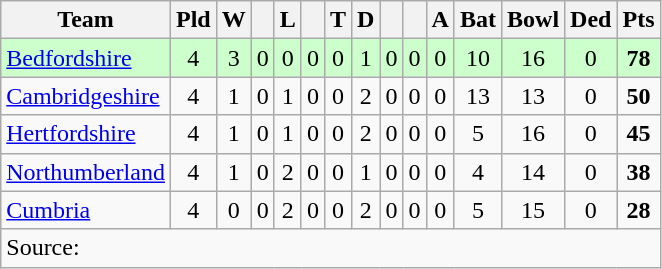<table class="wikitable" style="text-align:center">
<tr>
<th>Team</th>
<th>Pld</th>
<th>W</th>
<th></th>
<th>L</th>
<th></th>
<th>T</th>
<th>D</th>
<th></th>
<th></th>
<th>A</th>
<th>Bat</th>
<th>Bowl</th>
<th>Ded</th>
<th>Pts</th>
</tr>
<tr style="background: #cfc">
<td align=left><a href='#'>Bedfordshire</a></td>
<td>4</td>
<td>3</td>
<td>0</td>
<td>0</td>
<td>0</td>
<td>0</td>
<td>1</td>
<td>0</td>
<td>0</td>
<td>0</td>
<td>10</td>
<td>16</td>
<td>0</td>
<td><strong>78</strong></td>
</tr>
<tr>
<td align=left><a href='#'>Cambridgeshire</a></td>
<td>4</td>
<td>1</td>
<td>0</td>
<td>1</td>
<td>0</td>
<td>0</td>
<td>2</td>
<td>0</td>
<td>0</td>
<td>0</td>
<td>13</td>
<td>13</td>
<td>0</td>
<td><strong>50</strong></td>
</tr>
<tr>
<td align=left><a href='#'>Hertfordshire</a></td>
<td>4</td>
<td>1</td>
<td>0</td>
<td>1</td>
<td>0</td>
<td>0</td>
<td>2</td>
<td>0</td>
<td>0</td>
<td>0</td>
<td>5</td>
<td>16</td>
<td>0</td>
<td><strong>45</strong></td>
</tr>
<tr>
<td align=left><a href='#'>Northumberland</a></td>
<td>4</td>
<td>1</td>
<td>0</td>
<td>2</td>
<td>0</td>
<td>0</td>
<td>1</td>
<td>0</td>
<td>0</td>
<td>0</td>
<td>4</td>
<td>14</td>
<td>0</td>
<td><strong>38</strong></td>
</tr>
<tr>
<td align=left><a href='#'>Cumbria</a></td>
<td>4</td>
<td>0</td>
<td>0</td>
<td>2</td>
<td>0</td>
<td>0</td>
<td>2</td>
<td>0</td>
<td>0</td>
<td>0</td>
<td>5</td>
<td>15</td>
<td>0</td>
<td><strong>28</strong></td>
</tr>
<tr>
<td colspan=15 align="left">Source:</td>
</tr>
</table>
